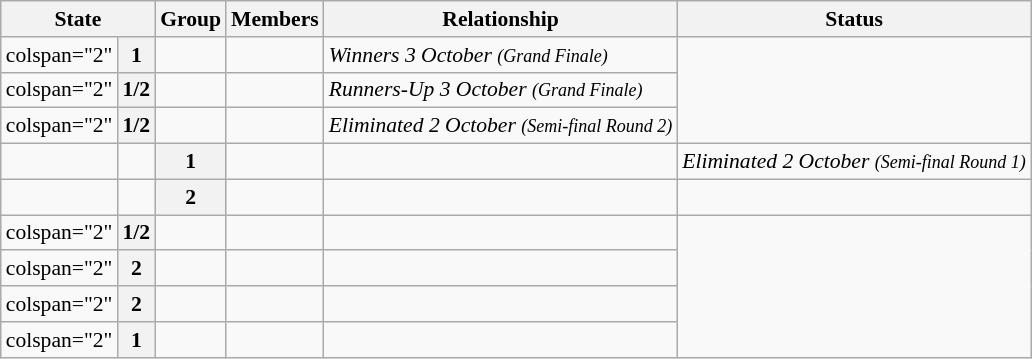<table class="wikitable sortable" style="text-align:center; font-size:90%">
<tr>
<th colspan="2">State</th>
<th data-sort-type="number">Group</th>
<th>Members</th>
<th>Relationship</th>
<th>Status</th>
</tr>
<tr>
<td>colspan="2" </td>
<th><strong>1</strong></th>
<td></td>
<td></td>
<td style="text-align:left"><em>Winners 3 October <small>(Grand Finale)</small></em></td>
</tr>
<tr>
<td>colspan="2" </td>
<th><strong>1/2</strong></th>
<td></td>
<td></td>
<td style="text-align:left"><em>Runners-Up 3 October <small>(Grand Finale)</small></em></td>
</tr>
<tr>
<td>colspan="2" </td>
<th><strong>1/2</strong></th>
<td></td>
<td></td>
<td style="text-align:left"><em>Eliminated 2 October <small>(Semi-final Round 2)</small></em></td>
</tr>
<tr>
<td></td>
<td></td>
<th><strong>1</strong></th>
<td></td>
<td></td>
<td style="text-align:left"><em>Eliminated 2 October <small>(Semi-final Round 1)</small></em></td>
</tr>
<tr>
<td></td>
<td></td>
<th><strong>2</strong></th>
<td></td>
<td></td>
<td style="text-align:left"><em></em></td>
</tr>
<tr>
<td>colspan="2" </td>
<th><strong>1/2</strong></th>
<td></td>
<td></td>
<td style="text-align:left"><em></em></td>
</tr>
<tr>
<td>colspan="2" </td>
<th><strong>2</strong></th>
<td></td>
<td></td>
<td style="text-align:left"><em></em></td>
</tr>
<tr>
<td>colspan="2" </td>
<th><strong>2</strong></th>
<td></td>
<td></td>
<td style="text-align:left"><em></em></td>
</tr>
<tr>
<td>colspan="2" </td>
<th><strong>1</strong></th>
<td></td>
<td></td>
<td style="text-align:left"><em></em></td>
</tr>
</table>
